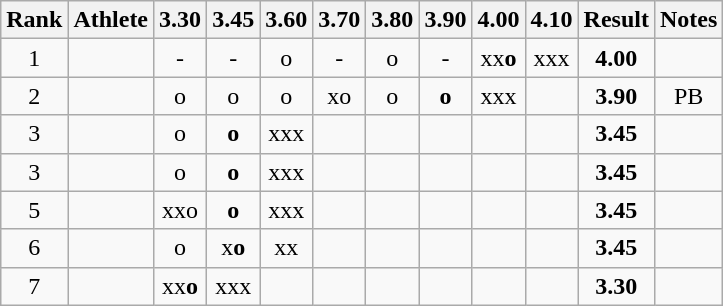<table class="wikitable" style="text-align:center">
<tr>
<th>Rank</th>
<th>Athlete</th>
<th>3.30</th>
<th>3.45</th>
<th>3.60</th>
<th>3.70</th>
<th>3.80</th>
<th>3.90</th>
<th>4.00</th>
<th>4.10</th>
<th>Result</th>
<th>Notes</th>
</tr>
<tr>
<td>1</td>
<td align=left></td>
<td>-</td>
<td>-</td>
<td>o</td>
<td>-</td>
<td>o</td>
<td>-</td>
<td>xx<strong>o</strong></td>
<td>xxx</td>
<td><strong>4.00</strong></td>
<td></td>
</tr>
<tr>
<td>2</td>
<td align=left></td>
<td>o</td>
<td>o</td>
<td>o</td>
<td>xo</td>
<td>o</td>
<td><strong>o</strong></td>
<td>xxx</td>
<td></td>
<td><strong>3.90</strong></td>
<td>PB</td>
</tr>
<tr>
<td>3</td>
<td align=left></td>
<td>o</td>
<td><strong>o</strong></td>
<td>xxx</td>
<td></td>
<td></td>
<td></td>
<td></td>
<td></td>
<td><strong>3.45</strong></td>
<td></td>
</tr>
<tr>
<td>3</td>
<td align=left></td>
<td>o</td>
<td><strong>o</strong></td>
<td>xxx</td>
<td></td>
<td></td>
<td></td>
<td></td>
<td></td>
<td><strong>3.45</strong></td>
<td></td>
</tr>
<tr>
<td>5</td>
<td align=left></td>
<td>xxo</td>
<td><strong>o</strong></td>
<td>xxx</td>
<td></td>
<td></td>
<td></td>
<td></td>
<td></td>
<td><strong>3.45</strong></td>
<td></td>
</tr>
<tr>
<td>6</td>
<td align=left></td>
<td>o</td>
<td>x<strong>o</strong></td>
<td>xx</td>
<td></td>
<td></td>
<td></td>
<td></td>
<td></td>
<td><strong>3.45</strong></td>
<td></td>
</tr>
<tr>
<td>7</td>
<td align=left></td>
<td>xx<strong>o</strong></td>
<td>xxx</td>
<td></td>
<td></td>
<td></td>
<td></td>
<td></td>
<td></td>
<td><strong>3.30</strong></td>
<td></td>
</tr>
</table>
